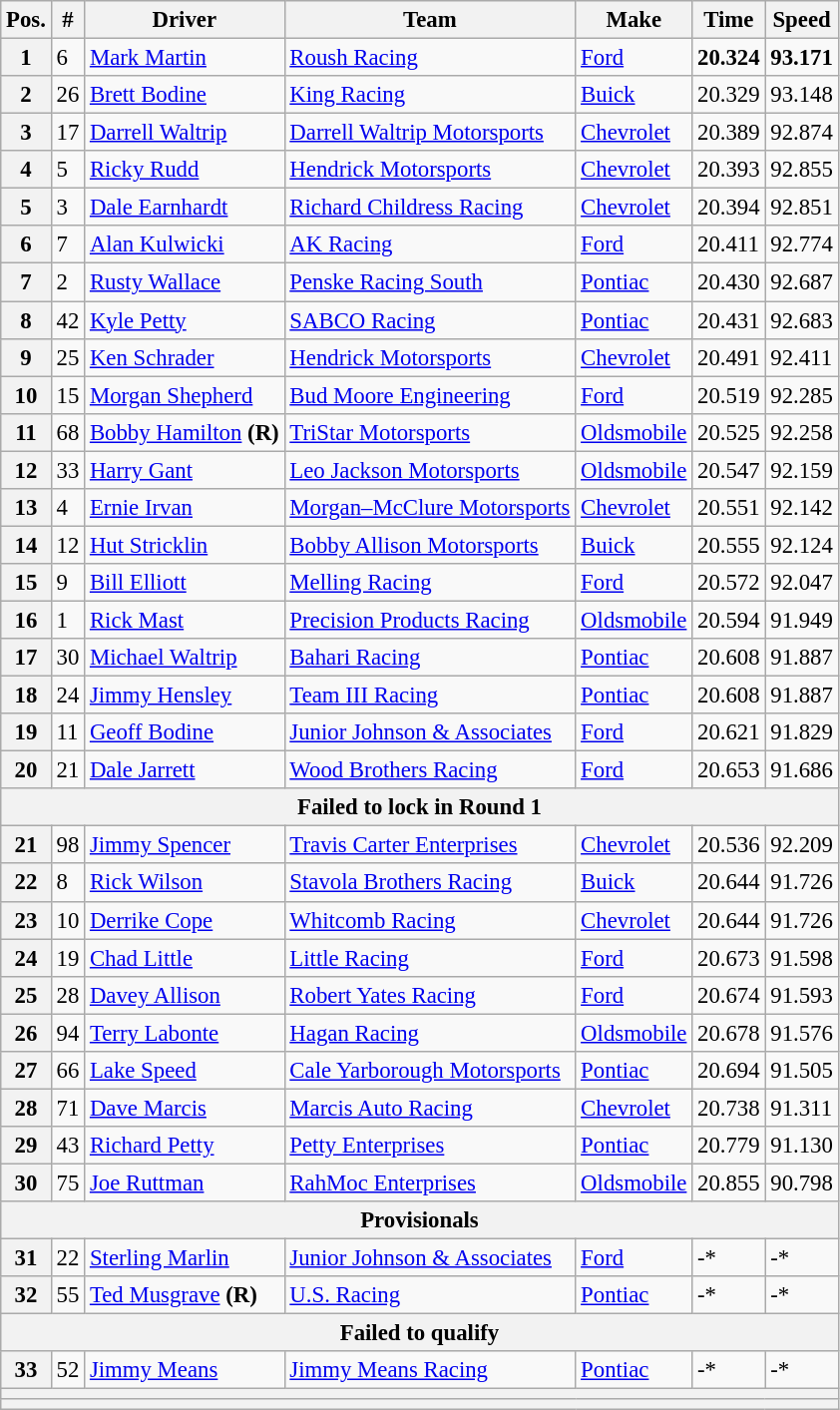<table class="wikitable" style="font-size:95%">
<tr>
<th>Pos.</th>
<th>#</th>
<th>Driver</th>
<th>Team</th>
<th>Make</th>
<th>Time</th>
<th>Speed</th>
</tr>
<tr>
<th>1</th>
<td>6</td>
<td><a href='#'>Mark Martin</a></td>
<td><a href='#'>Roush Racing</a></td>
<td><a href='#'>Ford</a></td>
<td><strong>20.324</strong></td>
<td><strong>93.171</strong></td>
</tr>
<tr>
<th>2</th>
<td>26</td>
<td><a href='#'>Brett Bodine</a></td>
<td><a href='#'>King Racing</a></td>
<td><a href='#'>Buick</a></td>
<td>20.329</td>
<td>93.148</td>
</tr>
<tr>
<th>3</th>
<td>17</td>
<td><a href='#'>Darrell Waltrip</a></td>
<td><a href='#'>Darrell Waltrip Motorsports</a></td>
<td><a href='#'>Chevrolet</a></td>
<td>20.389</td>
<td>92.874</td>
</tr>
<tr>
<th>4</th>
<td>5</td>
<td><a href='#'>Ricky Rudd</a></td>
<td><a href='#'>Hendrick Motorsports</a></td>
<td><a href='#'>Chevrolet</a></td>
<td>20.393</td>
<td>92.855</td>
</tr>
<tr>
<th>5</th>
<td>3</td>
<td><a href='#'>Dale Earnhardt</a></td>
<td><a href='#'>Richard Childress Racing</a></td>
<td><a href='#'>Chevrolet</a></td>
<td>20.394</td>
<td>92.851</td>
</tr>
<tr>
<th>6</th>
<td>7</td>
<td><a href='#'>Alan Kulwicki</a></td>
<td><a href='#'>AK Racing</a></td>
<td><a href='#'>Ford</a></td>
<td>20.411</td>
<td>92.774</td>
</tr>
<tr>
<th>7</th>
<td>2</td>
<td><a href='#'>Rusty Wallace</a></td>
<td><a href='#'>Penske Racing South</a></td>
<td><a href='#'>Pontiac</a></td>
<td>20.430</td>
<td>92.687</td>
</tr>
<tr>
<th>8</th>
<td>42</td>
<td><a href='#'>Kyle Petty</a></td>
<td><a href='#'>SABCO Racing</a></td>
<td><a href='#'>Pontiac</a></td>
<td>20.431</td>
<td>92.683</td>
</tr>
<tr>
<th>9</th>
<td>25</td>
<td><a href='#'>Ken Schrader</a></td>
<td><a href='#'>Hendrick Motorsports</a></td>
<td><a href='#'>Chevrolet</a></td>
<td>20.491</td>
<td>92.411</td>
</tr>
<tr>
<th>10</th>
<td>15</td>
<td><a href='#'>Morgan Shepherd</a></td>
<td><a href='#'>Bud Moore Engineering</a></td>
<td><a href='#'>Ford</a></td>
<td>20.519</td>
<td>92.285</td>
</tr>
<tr>
<th>11</th>
<td>68</td>
<td><a href='#'>Bobby Hamilton</a> <strong>(R)</strong></td>
<td><a href='#'>TriStar Motorsports</a></td>
<td><a href='#'>Oldsmobile</a></td>
<td>20.525</td>
<td>92.258</td>
</tr>
<tr>
<th>12</th>
<td>33</td>
<td><a href='#'>Harry Gant</a></td>
<td><a href='#'>Leo Jackson Motorsports</a></td>
<td><a href='#'>Oldsmobile</a></td>
<td>20.547</td>
<td>92.159</td>
</tr>
<tr>
<th>13</th>
<td>4</td>
<td><a href='#'>Ernie Irvan</a></td>
<td><a href='#'>Morgan–McClure Motorsports</a></td>
<td><a href='#'>Chevrolet</a></td>
<td>20.551</td>
<td>92.142</td>
</tr>
<tr>
<th>14</th>
<td>12</td>
<td><a href='#'>Hut Stricklin</a></td>
<td><a href='#'>Bobby Allison Motorsports</a></td>
<td><a href='#'>Buick</a></td>
<td>20.555</td>
<td>92.124</td>
</tr>
<tr>
<th>15</th>
<td>9</td>
<td><a href='#'>Bill Elliott</a></td>
<td><a href='#'>Melling Racing</a></td>
<td><a href='#'>Ford</a></td>
<td>20.572</td>
<td>92.047</td>
</tr>
<tr>
<th>16</th>
<td>1</td>
<td><a href='#'>Rick Mast</a></td>
<td><a href='#'>Precision Products Racing</a></td>
<td><a href='#'>Oldsmobile</a></td>
<td>20.594</td>
<td>91.949</td>
</tr>
<tr>
<th>17</th>
<td>30</td>
<td><a href='#'>Michael Waltrip</a></td>
<td><a href='#'>Bahari Racing</a></td>
<td><a href='#'>Pontiac</a></td>
<td>20.608</td>
<td>91.887</td>
</tr>
<tr>
<th>18</th>
<td>24</td>
<td><a href='#'>Jimmy Hensley</a></td>
<td><a href='#'>Team III Racing</a></td>
<td><a href='#'>Pontiac</a></td>
<td>20.608</td>
<td>91.887</td>
</tr>
<tr>
<th>19</th>
<td>11</td>
<td><a href='#'>Geoff Bodine</a></td>
<td><a href='#'>Junior Johnson & Associates</a></td>
<td><a href='#'>Ford</a></td>
<td>20.621</td>
<td>91.829</td>
</tr>
<tr>
<th>20</th>
<td>21</td>
<td><a href='#'>Dale Jarrett</a></td>
<td><a href='#'>Wood Brothers Racing</a></td>
<td><a href='#'>Ford</a></td>
<td>20.653</td>
<td>91.686</td>
</tr>
<tr>
<th colspan="7">Failed to lock in Round 1</th>
</tr>
<tr>
<th>21</th>
<td>98</td>
<td><a href='#'>Jimmy Spencer</a></td>
<td><a href='#'>Travis Carter Enterprises</a></td>
<td><a href='#'>Chevrolet</a></td>
<td>20.536</td>
<td>92.209</td>
</tr>
<tr>
<th>22</th>
<td>8</td>
<td><a href='#'>Rick Wilson</a></td>
<td><a href='#'>Stavola Brothers Racing</a></td>
<td><a href='#'>Buick</a></td>
<td>20.644</td>
<td>91.726</td>
</tr>
<tr>
<th>23</th>
<td>10</td>
<td><a href='#'>Derrike Cope</a></td>
<td><a href='#'>Whitcomb Racing</a></td>
<td><a href='#'>Chevrolet</a></td>
<td>20.644</td>
<td>91.726</td>
</tr>
<tr>
<th>24</th>
<td>19</td>
<td><a href='#'>Chad Little</a></td>
<td><a href='#'>Little Racing</a></td>
<td><a href='#'>Ford</a></td>
<td>20.673</td>
<td>91.598</td>
</tr>
<tr>
<th>25</th>
<td>28</td>
<td><a href='#'>Davey Allison</a></td>
<td><a href='#'>Robert Yates Racing</a></td>
<td><a href='#'>Ford</a></td>
<td>20.674</td>
<td>91.593</td>
</tr>
<tr>
<th>26</th>
<td>94</td>
<td><a href='#'>Terry Labonte</a></td>
<td><a href='#'>Hagan Racing</a></td>
<td><a href='#'>Oldsmobile</a></td>
<td>20.678</td>
<td>91.576</td>
</tr>
<tr>
<th>27</th>
<td>66</td>
<td><a href='#'>Lake Speed</a></td>
<td><a href='#'>Cale Yarborough Motorsports</a></td>
<td><a href='#'>Pontiac</a></td>
<td>20.694</td>
<td>91.505</td>
</tr>
<tr>
<th>28</th>
<td>71</td>
<td><a href='#'>Dave Marcis</a></td>
<td><a href='#'>Marcis Auto Racing</a></td>
<td><a href='#'>Chevrolet</a></td>
<td>20.738</td>
<td>91.311</td>
</tr>
<tr>
<th>29</th>
<td>43</td>
<td><a href='#'>Richard Petty</a></td>
<td><a href='#'>Petty Enterprises</a></td>
<td><a href='#'>Pontiac</a></td>
<td>20.779</td>
<td>91.130</td>
</tr>
<tr>
<th>30</th>
<td>75</td>
<td><a href='#'>Joe Ruttman</a></td>
<td><a href='#'>RahMoc Enterprises</a></td>
<td><a href='#'>Oldsmobile</a></td>
<td>20.855</td>
<td>90.798</td>
</tr>
<tr>
<th colspan="7">Provisionals</th>
</tr>
<tr>
<th>31</th>
<td>22</td>
<td><a href='#'>Sterling Marlin</a></td>
<td><a href='#'>Junior Johnson & Associates</a></td>
<td><a href='#'>Ford</a></td>
<td>-*</td>
<td>-*</td>
</tr>
<tr>
<th>32</th>
<td>55</td>
<td><a href='#'>Ted Musgrave</a> <strong>(R)</strong></td>
<td><a href='#'>U.S. Racing</a></td>
<td><a href='#'>Pontiac</a></td>
<td>-*</td>
<td>-*</td>
</tr>
<tr>
<th colspan="7">Failed to qualify</th>
</tr>
<tr>
<th>33</th>
<td>52</td>
<td><a href='#'>Jimmy Means</a></td>
<td><a href='#'>Jimmy Means Racing</a></td>
<td><a href='#'>Pontiac</a></td>
<td>-*</td>
<td>-*</td>
</tr>
<tr>
<th colspan="7"></th>
</tr>
<tr>
<th colspan="7"></th>
</tr>
</table>
